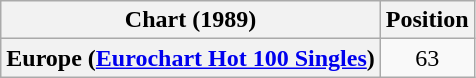<table class="wikitable plainrowheaders" style="text-align:center">
<tr>
<th>Chart (1989)</th>
<th>Position</th>
</tr>
<tr>
<th scope="row">Europe (<a href='#'>Eurochart Hot 100 Singles</a>)</th>
<td>63</td>
</tr>
</table>
